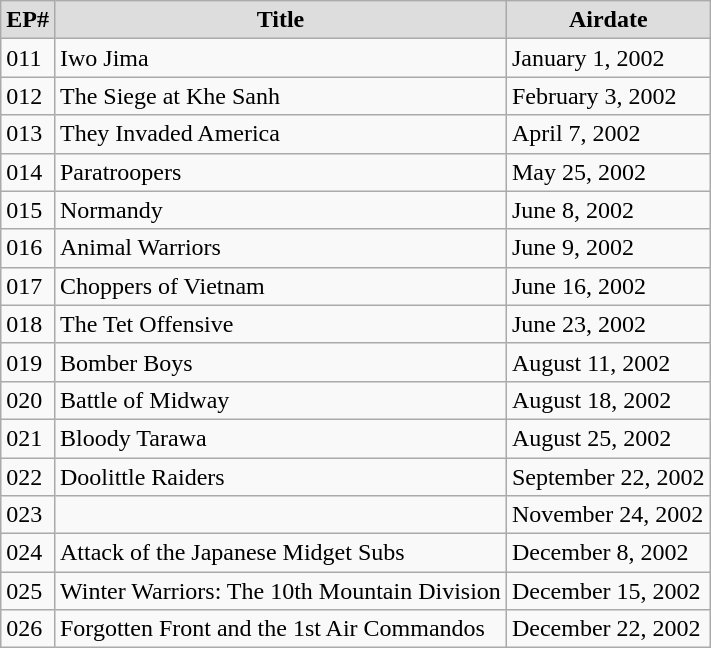<table class="wikitable">
<tr>
<th style="background: #DDDDDD;">EP#</th>
<th style="background: #DDDDDD;">Title</th>
<th style="background: #DDDDDD;">Airdate</th>
</tr>
<tr>
<td>011</td>
<td>Iwo Jima</td>
<td>January 1, 2002</td>
</tr>
<tr>
<td>012</td>
<td>The Siege at Khe Sanh</td>
<td>February 3, 2002</td>
</tr>
<tr>
<td>013</td>
<td>They Invaded America</td>
<td>April 7, 2002</td>
</tr>
<tr>
<td>014</td>
<td>Paratroopers</td>
<td>May 25, 2002</td>
</tr>
<tr>
<td>015</td>
<td>Normandy</td>
<td>June 8, 2002</td>
</tr>
<tr>
<td>016</td>
<td>Animal Warriors</td>
<td>June 9, 2002</td>
</tr>
<tr>
<td>017</td>
<td>Choppers of Vietnam</td>
<td>June 16, 2002</td>
</tr>
<tr>
<td>018</td>
<td>The Tet Offensive</td>
<td>June 23, 2002</td>
</tr>
<tr>
<td>019</td>
<td>Bomber Boys</td>
<td>August 11, 2002</td>
</tr>
<tr>
<td>020</td>
<td>Battle of Midway</td>
<td>August 18, 2002</td>
</tr>
<tr>
<td>021</td>
<td>Bloody Tarawa</td>
<td>August 25, 2002</td>
</tr>
<tr>
<td>022</td>
<td>Doolittle Raiders</td>
<td>September 22, 2002</td>
</tr>
<tr>
<td>023</td>
<td></td>
<td>November 24, 2002</td>
</tr>
<tr>
<td>024</td>
<td>Attack of the Japanese Midget Subs</td>
<td>December 8, 2002</td>
</tr>
<tr>
<td>025</td>
<td>Winter Warriors: The 10th Mountain Division</td>
<td>December 15, 2002</td>
</tr>
<tr>
<td>026</td>
<td>Forgotten Front and the 1st Air Commandos</td>
<td>December 22, 2002</td>
</tr>
</table>
